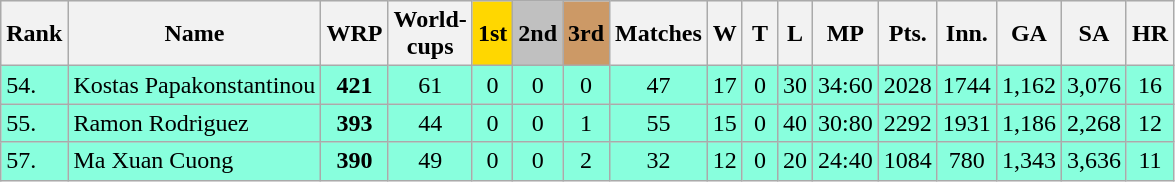<table class="wikitable sortable">
<tr style="background:#EFEFEF;">
<th>Rank</th>
<th>Name</th>
<th style="width:1em">WRP</th>
<th>World-<br>cups</th>
<th style="background:gold;width:1em">1st</th>
<th style="background:silver;width:1em">2nd</th>
<th style="background:#CC9966;width:1em">3rd</th>
<th style="width:1em">Matches</th>
<th style="width:1em">W</th>
<th style="width:1em">T</th>
<th style="width:1em">L</th>
<th style="width:1em">MP</th>
<th style="width:1em">Pts.</th>
<th style="width:1em">Inn.</th>
<th style="width:1em">GA</th>
<th style="width:1em">SA</th>
<th style="width:1em">HR</th>
</tr>
<tr style="background:#88FFDD">
<td>54.</td>
<td> Kostas Papakonstantinou</td>
<td style="text-align:center"><strong>421</strong></td>
<td style="text-align:center">61</td>
<td style="text-align:center">0</td>
<td style="text-align:center">0</td>
<td style="text-align:center">0</td>
<td style="text-align:center">47</td>
<td style="text-align:center">17</td>
<td style="text-align:center">0</td>
<td style="text-align:center">30</td>
<td style="text-align:center">34:60</td>
<td style="text-align:center">2028</td>
<td style="text-align:center">1744</td>
<td style="text-align:center">1,162</td>
<td style="text-align:center">3,076</td>
<td style="text-align:center">16</td>
</tr>
<tr style="background:#88FFDD">
<td>55.</td>
<td> Ramon Rodriguez</td>
<td style="text-align:center"><strong>393</strong></td>
<td style="text-align:center">44</td>
<td style="text-align:center">0</td>
<td style="text-align:center">0</td>
<td style="text-align:center">1</td>
<td style="text-align:center">55</td>
<td style="text-align:center">15</td>
<td style="text-align:center">0</td>
<td style="text-align:center">40</td>
<td style="text-align:center">30:80</td>
<td style="text-align:center">2292</td>
<td style="text-align:center">1931</td>
<td style="text-align:center">1,186</td>
<td style="text-align:center">2,268</td>
<td style="text-align:center">12</td>
</tr>
<tr style="background:#88FFDD">
<td>57.</td>
<td> Ma Xuan Cuong</td>
<td style="text-align:center"><strong>390</strong></td>
<td style="text-align:center">49</td>
<td style="text-align:center">0</td>
<td style="text-align:center">0</td>
<td style="text-align:center">2</td>
<td style="text-align:center">32</td>
<td style="text-align:center">12</td>
<td style="text-align:center">0</td>
<td style="text-align:center">20</td>
<td style="text-align:center">24:40</td>
<td style="text-align:center">1084</td>
<td style="text-align:center">780</td>
<td style="text-align:center">1,343</td>
<td style="text-align:center">3,636</td>
<td style="text-align:center">11</td>
</tr>
</table>
